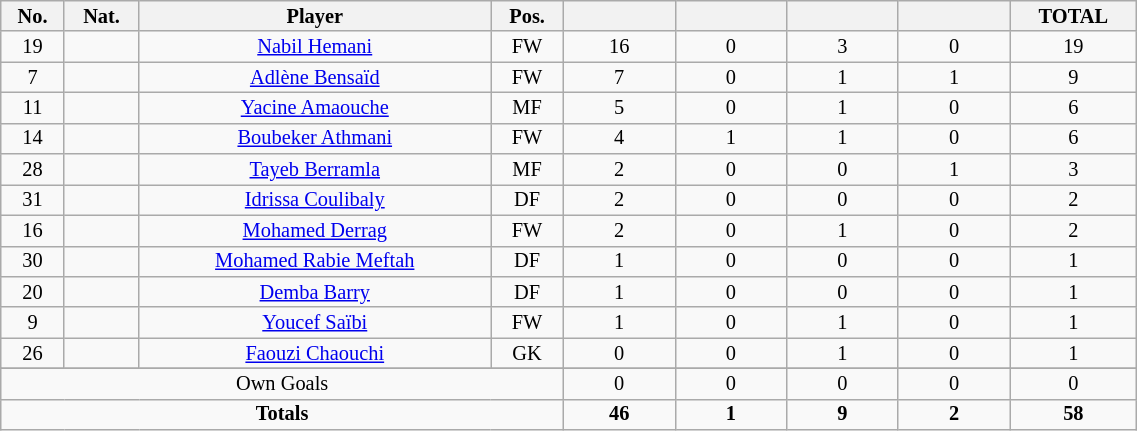<table class="wikitable sortable alternance"  style="font-size:85%; text-align:center; line-height:14px; width:60%;">
<tr>
<th width=10>No.</th>
<th width=10>Nat.</th>
<th width=140>Player</th>
<th width=10>Pos.</th>
<th width=40></th>
<th width=40></th>
<th width=40></th>
<th width=40></th>
<th width=10>TOTAL</th>
</tr>
<tr>
<td>19</td>
<td></td>
<td><a href='#'>Nabil Hemani</a></td>
<td>FW</td>
<td>16</td>
<td>0</td>
<td>3</td>
<td>0</td>
<td>19</td>
</tr>
<tr>
<td>7</td>
<td></td>
<td><a href='#'>Adlène Bensaïd</a></td>
<td>FW</td>
<td>7</td>
<td>0</td>
<td>1</td>
<td>1</td>
<td>9</td>
</tr>
<tr>
<td>11</td>
<td></td>
<td><a href='#'>Yacine Amaouche</a></td>
<td>MF</td>
<td>5</td>
<td>0</td>
<td>1</td>
<td>0</td>
<td>6</td>
</tr>
<tr>
<td>14</td>
<td></td>
<td><a href='#'>Boubeker Athmani</a></td>
<td>FW</td>
<td>4</td>
<td>1</td>
<td>1</td>
<td>0</td>
<td>6</td>
</tr>
<tr>
<td>28</td>
<td></td>
<td><a href='#'>Tayeb Berramla</a></td>
<td>MF</td>
<td>2</td>
<td>0</td>
<td>0</td>
<td>1</td>
<td>3</td>
</tr>
<tr>
<td>31</td>
<td></td>
<td><a href='#'>Idrissa Coulibaly</a></td>
<td>DF</td>
<td>2</td>
<td>0</td>
<td>0</td>
<td>0</td>
<td>2</td>
</tr>
<tr>
<td>16</td>
<td></td>
<td><a href='#'>Mohamed Derrag</a></td>
<td>FW</td>
<td>2</td>
<td>0</td>
<td>1</td>
<td>0</td>
<td>2</td>
</tr>
<tr>
<td>30</td>
<td></td>
<td><a href='#'>Mohamed Rabie Meftah</a></td>
<td>DF</td>
<td>1</td>
<td>0</td>
<td>0</td>
<td>0</td>
<td>1</td>
</tr>
<tr>
<td>20</td>
<td></td>
<td><a href='#'>Demba Barry</a></td>
<td>DF</td>
<td>1</td>
<td>0</td>
<td>0</td>
<td>0</td>
<td>1</td>
</tr>
<tr>
<td>9</td>
<td></td>
<td><a href='#'>Youcef Saïbi</a></td>
<td>FW</td>
<td>1</td>
<td>0</td>
<td>1</td>
<td>0</td>
<td>1</td>
</tr>
<tr>
<td>26</td>
<td></td>
<td><a href='#'>Faouzi Chaouchi</a></td>
<td>GK</td>
<td>0</td>
<td>0</td>
<td>1</td>
<td>0</td>
<td>1</td>
</tr>
<tr>
</tr>
<tr class="sortbottom">
<td colspan="4">Own Goals</td>
<td>0</td>
<td>0</td>
<td>0</td>
<td>0</td>
<td>0</td>
</tr>
<tr class="sortbottom">
<td colspan="4"><strong>Totals</strong></td>
<td><strong>46</strong></td>
<td><strong>1</strong></td>
<td><strong>9</strong></td>
<td><strong>2</strong></td>
<td><strong>58</strong></td>
</tr>
</table>
